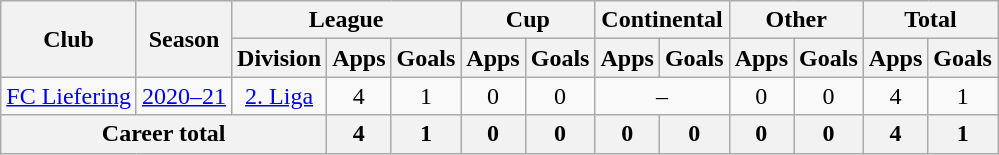<table class="wikitable" style="text-align: center">
<tr>
<th rowspan="2">Club</th>
<th rowspan="2">Season</th>
<th colspan="3">League</th>
<th colspan="2">Cup</th>
<th colspan="2">Continental</th>
<th colspan="2">Other</th>
<th colspan="2">Total</th>
</tr>
<tr>
<th>Division</th>
<th>Apps</th>
<th>Goals</th>
<th>Apps</th>
<th>Goals</th>
<th>Apps</th>
<th>Goals</th>
<th>Apps</th>
<th>Goals</th>
<th>Apps</th>
<th>Goals</th>
</tr>
<tr>
<td><a href='#'>FC Liefering</a></td>
<td><a href='#'>2020–21</a></td>
<td><a href='#'>2. Liga</a></td>
<td>4</td>
<td>1</td>
<td>0</td>
<td>0</td>
<td colspan="2">–</td>
<td>0</td>
<td>0</td>
<td>4</td>
<td>1</td>
</tr>
<tr>
<th colspan=3>Career total</th>
<th>4</th>
<th>1</th>
<th>0</th>
<th>0</th>
<th>0</th>
<th>0</th>
<th>0</th>
<th>0</th>
<th>4</th>
<th>1</th>
</tr>
</table>
